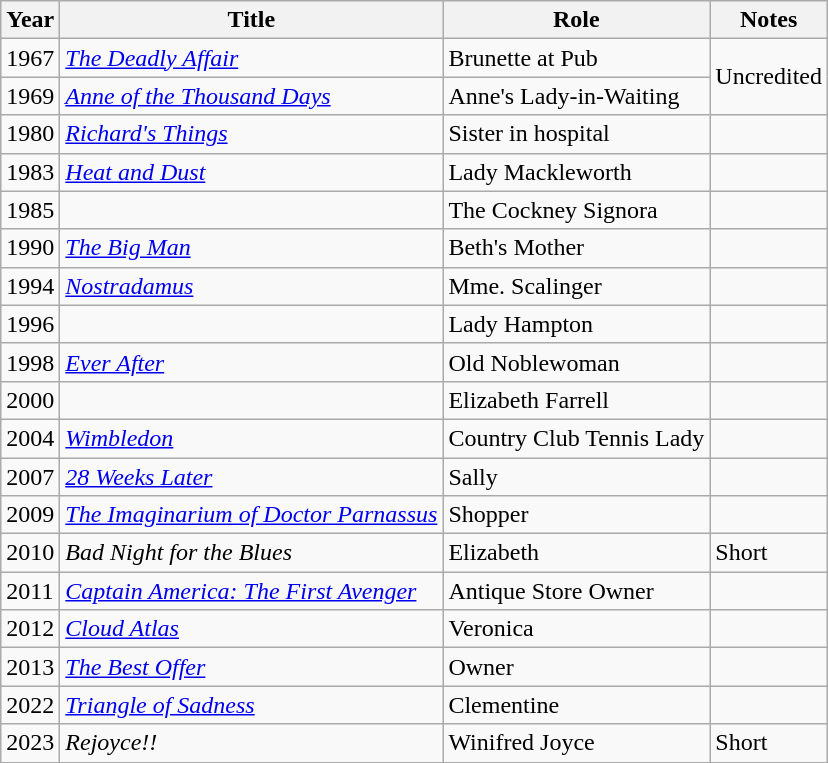<table class="wikitable sortable">
<tr>
<th>Year</th>
<th>Title</th>
<th>Role</th>
<th class="unsortable">Notes</th>
</tr>
<tr>
<td>1967</td>
<td><em><a href='#'>The Deadly Affair</a></em></td>
<td>Brunette at Pub</td>
<td rowspan=2>Uncredited</td>
</tr>
<tr>
<td>1969</td>
<td><em><a href='#'>Anne of the Thousand Days</a></em></td>
<td>Anne's Lady-in-Waiting</td>
</tr>
<tr>
<td>1980</td>
<td><em><a href='#'>Richard's Things</a></em></td>
<td>Sister in hospital</td>
<td></td>
</tr>
<tr>
<td>1983</td>
<td><em><a href='#'>Heat and Dust</a></em></td>
<td>Lady Mackleworth</td>
<td></td>
</tr>
<tr>
<td>1985</td>
<td><em></em></td>
<td>The Cockney Signora</td>
<td></td>
</tr>
<tr>
<td>1990</td>
<td><em><a href='#'>The Big Man</a></em></td>
<td>Beth's Mother</td>
<td></td>
</tr>
<tr>
<td>1994</td>
<td><em><a href='#'>Nostradamus</a></em></td>
<td>Mme. Scalinger</td>
<td></td>
</tr>
<tr>
<td>1996</td>
<td><em></em></td>
<td>Lady Hampton</td>
<td></td>
</tr>
<tr>
<td>1998</td>
<td><em><a href='#'>Ever After</a></em></td>
<td>Old Noblewoman</td>
<td></td>
</tr>
<tr>
<td>2000</td>
<td><em></em></td>
<td>Elizabeth Farrell</td>
<td></td>
</tr>
<tr>
<td>2004</td>
<td><em><a href='#'>Wimbledon</a></em></td>
<td>Country Club Tennis Lady</td>
<td></td>
</tr>
<tr>
<td>2007</td>
<td><em><a href='#'>28 Weeks Later</a></em></td>
<td>Sally</td>
<td></td>
</tr>
<tr>
<td>2009</td>
<td><em><a href='#'>The Imaginarium of Doctor Parnassus</a></em></td>
<td>Shopper</td>
<td></td>
</tr>
<tr>
<td>2010</td>
<td><em>Bad Night for the Blues</em></td>
<td>Elizabeth</td>
<td>Short</td>
</tr>
<tr>
<td>2011</td>
<td><em><a href='#'>Captain America: The First Avenger</a></em></td>
<td>Antique Store Owner</td>
<td></td>
</tr>
<tr>
<td>2012</td>
<td><em><a href='#'>Cloud Atlas</a></em></td>
<td>Veronica</td>
<td></td>
</tr>
<tr>
<td>2013</td>
<td><em><a href='#'>The Best Offer</a></em></td>
<td>Owner</td>
<td></td>
</tr>
<tr>
<td>2022</td>
<td><em><a href='#'>Triangle of Sadness</a></em></td>
<td>Clementine</td>
<td></td>
</tr>
<tr>
<td>2023</td>
<td><em>Rejoyce!!</em></td>
<td>Winifred Joyce</td>
<td>Short</td>
</tr>
</table>
